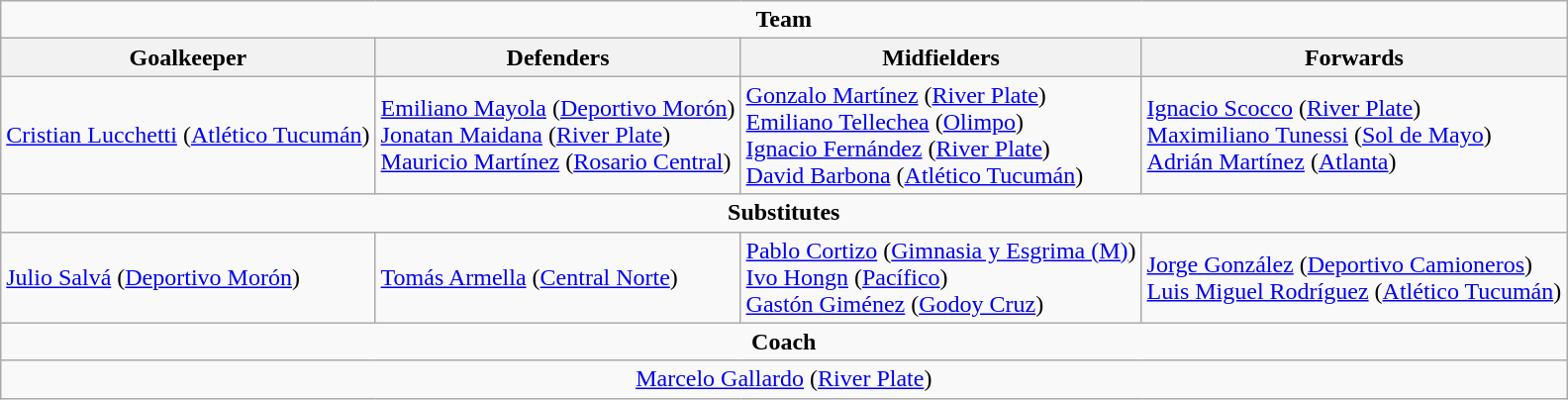<table class=wikitable>
<tr>
<td colspan=4 align=center><strong>Team</strong></td>
</tr>
<tr>
<th>Goalkeeper</th>
<th>Defenders</th>
<th>Midfielders</th>
<th>Forwards</th>
</tr>
<tr>
<td><a href='#'>Cristian Lucchetti</a> (<a href='#'>Atlético Tucumán</a>)</td>
<td><a href='#'>Emiliano Mayola</a> (<a href='#'>Deportivo Morón</a>)<br><a href='#'>Jonatan Maidana</a> (<a href='#'>River Plate</a>)<br><a href='#'>Mauricio Martínez</a> (<a href='#'>Rosario Central</a>)</td>
<td><a href='#'>Gonzalo Martínez</a> (<a href='#'>River Plate</a>)<br><a href='#'>Emiliano Tellechea</a> (<a href='#'>Olimpo</a>)<br><a href='#'>Ignacio Fernández</a> (<a href='#'>River Plate</a>)<br><a href='#'>David Barbona</a> (<a href='#'>Atlético Tucumán</a>)</td>
<td><a href='#'>Ignacio Scocco</a> (<a href='#'>River Plate</a>)<br><a href='#'>Maximiliano Tunessi</a> (<a href='#'>Sol de Mayo</a>)<br><a href='#'>Adrián Martínez</a> (<a href='#'>Atlanta</a>)</td>
</tr>
<tr>
<td colspan=4 align=center><strong>Substitutes</strong></td>
</tr>
<tr>
<td><a href='#'>Julio Salvá</a> (<a href='#'>Deportivo Morón</a>)</td>
<td><a href='#'>Tomás Armella</a> (<a href='#'>Central Norte</a>)</td>
<td><a href='#'>Pablo Cortizo</a> (<a href='#'>Gimnasia y Esgrima (M)</a>)<br><a href='#'>Ivo Hongn</a> (<a href='#'>Pacífico</a>)<br><a href='#'>Gastón Giménez</a> (<a href='#'>Godoy Cruz</a>)</td>
<td><a href='#'>Jorge González</a> (<a href='#'>Deportivo Camioneros</a>)<br><a href='#'>Luis Miguel Rodríguez</a> (<a href='#'>Atlético Tucumán</a>)</td>
</tr>
<tr>
<td colspan=4 align=center><strong>Coach</strong></td>
</tr>
<tr>
<td colspan=4 align=center><a href='#'>Marcelo Gallardo</a> (<a href='#'>River Plate</a>)</td>
</tr>
</table>
